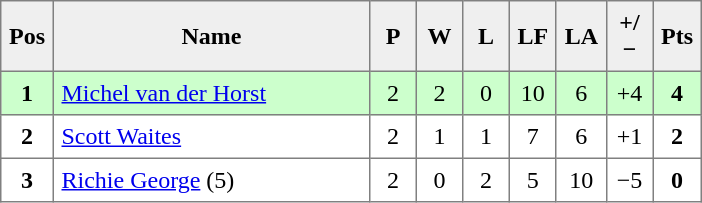<table style=border-collapse:collapse border=1 cellspacing=0 cellpadding=5>
<tr align=center bgcolor=#efefef>
<th width=20>Pos</th>
<th width=200>Name</th>
<th width=20>P</th>
<th width=20>W</th>
<th width=20>L</th>
<th width=20>LF</th>
<th width=20>LA</th>
<th width=20>+/−</th>
<th width=20>Pts</th>
</tr>
<tr align=center style="background: #ccffcc;">
<td><strong>1</strong></td>
<td align="left"> <a href='#'>Michel van der Horst</a></td>
<td>2</td>
<td>2</td>
<td>0</td>
<td>10</td>
<td>6</td>
<td>+4</td>
<td><strong>4</strong></td>
</tr>
<tr align=center>
<td><strong>2</strong></td>
<td align="left"> <a href='#'>Scott Waites</a></td>
<td>2</td>
<td>1</td>
<td>1</td>
<td>7</td>
<td>6</td>
<td>+1</td>
<td><strong>2</strong></td>
</tr>
<tr align=center>
<td><strong>3</strong></td>
<td align="left"> <a href='#'>Richie George</a> (5)</td>
<td>2</td>
<td>0</td>
<td>2</td>
<td>5</td>
<td>10</td>
<td>−5</td>
<td><strong>0</strong></td>
</tr>
</table>
